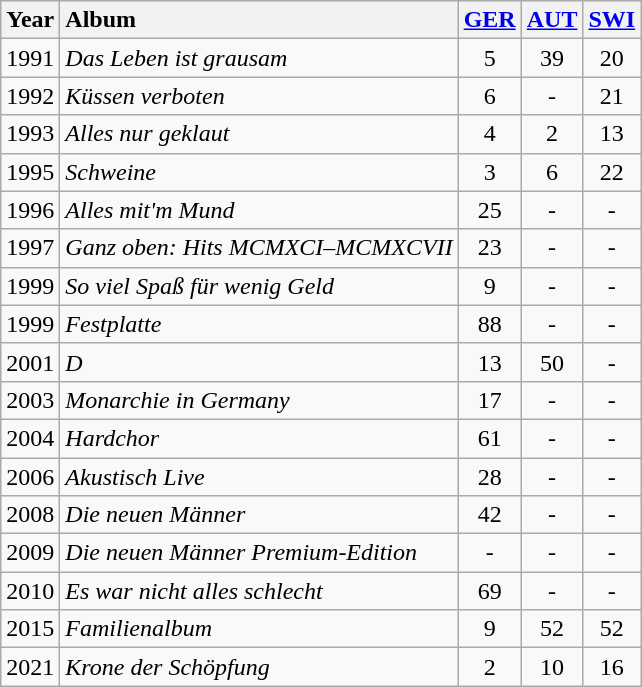<table class="wikitable">
<tr>
<th style="text-align:left; vertical-align:top;">Year</th>
<th style="text-align:left; vertical-align:top;">Album</th>
<th style="vertical-align:top; text-align:center; width:30px;"><a href='#'>GER</a></th>
<th style="vertical-align:top; text-align:center; width:30px;"><a href='#'>AUT</a></th>
<th style="vertical-align:top; text-align:center; width:30px;"><a href='#'>SWI</a></th>
</tr>
<tr style="vertical-align:top;">
<td style="text-align:left;">1991</td>
<td style="text-align:left;"><em>Das Leben ist grausam</em></td>
<td style="text-align:center;">5</td>
<td style="text-align:center;">39</td>
<td style="text-align:center;">20</td>
</tr>
<tr style="vertical-align:top;">
<td style="text-align:left;">1992</td>
<td style="text-align:left;"><em>Küssen verboten</em></td>
<td style="text-align:center;">6</td>
<td style="text-align:center;">-</td>
<td style="text-align:center;">21</td>
</tr>
<tr style="vertical-align:top;">
<td style="text-align:left;">1993</td>
<td style="text-align:left;"><em>Alles nur geklaut</em></td>
<td style="text-align:center;">4</td>
<td style="text-align:center;">2</td>
<td style="text-align:center;">13</td>
</tr>
<tr style="vertical-align:top;">
<td style="text-align:left;">1995</td>
<td style="text-align:left;"><em>Schweine</em></td>
<td style="text-align:center;">3</td>
<td style="text-align:center;">6</td>
<td style="text-align:center;">22</td>
</tr>
<tr style="vertical-align:top;">
<td style="text-align:left;">1996</td>
<td style="text-align:left;"><em>Alles mit'm Mund</em></td>
<td style="text-align:center;">25</td>
<td style="text-align:center;">-</td>
<td style="text-align:center;">-</td>
</tr>
<tr style="vertical-align:top;">
<td style="text-align:left;">1997</td>
<td style="text-align:left;"><em>Ganz oben: Hits MCMXCI–MCMXCVII</em></td>
<td style="text-align:center;">23</td>
<td style="text-align:center;">-</td>
<td style="text-align:center;">-</td>
</tr>
<tr style="vertical-align:top;">
<td style="text-align:left;">1999</td>
<td style="text-align:left;"><em>So viel Spaß für wenig Geld</em></td>
<td style="text-align:center;">9</td>
<td style="text-align:center;">-</td>
<td style="text-align:center;">-</td>
</tr>
<tr style="vertical-align:top;">
<td style="text-align:left;">1999</td>
<td style="text-align:left;"><em>Festplatte</em></td>
<td style="text-align:center;">88</td>
<td style="text-align:center;">-</td>
<td style="text-align:center;">-</td>
</tr>
<tr style="vertical-align:top;">
<td style="text-align:left;">2001</td>
<td style="text-align:left;"><em>D</em></td>
<td style="text-align:center;">13</td>
<td style="text-align:center;">50</td>
<td style="text-align:center;">-</td>
</tr>
<tr style="vertical-align:top;">
<td style="text-align:left;">2003</td>
<td style="text-align:left;"><em>Monarchie in Germany</em></td>
<td style="text-align:center;">17</td>
<td style="text-align:center;">-</td>
<td style="text-align:center;">-</td>
</tr>
<tr style="vertical-align:top;">
<td style="text-align:left;">2004</td>
<td style="text-align:left;"><em>Hardchor</em></td>
<td style="text-align:center;">61</td>
<td style="text-align:center;">-</td>
<td style="text-align:center;">-</td>
</tr>
<tr style="vertical-align:top;">
<td style="text-align:left;">2006</td>
<td style="text-align:left;"><em>Akustisch Live</em></td>
<td style="text-align:center;">28</td>
<td style="text-align:center;">-</td>
<td style="text-align:center;">-</td>
</tr>
<tr style="vertical-align:top;">
<td style="text-align:left;">2008</td>
<td style="text-align:left;"><em>Die neuen Männer</em></td>
<td style="text-align:center;">42</td>
<td style="text-align:center;">-</td>
<td style="text-align:center;">-</td>
</tr>
<tr style="vertical-align:top;">
<td style="text-align:left;">2009</td>
<td style="text-align:left;"><em>Die neuen Männer Premium-Edition</em></td>
<td style="text-align:center;">-</td>
<td style="text-align:center;">-</td>
<td style="text-align:center;">-</td>
</tr>
<tr style="vertical-align:top;">
<td style="text-align:left;">2010</td>
<td style="text-align:left;"><em>Es war nicht alles schlecht</em></td>
<td style="text-align:center;">69</td>
<td style="text-align:center;">-</td>
<td style="text-align:center;">-</td>
</tr>
<tr style="vertical-align:top;">
<td style="text-align:left;">2015</td>
<td style="text-align:left;"><em>Familienalbum</em></td>
<td style="text-align:center;">9</td>
<td style="text-align:center;">52</td>
<td style="text-align:center;">52</td>
</tr>
<tr style="vertical-align:top;">
<td style="text-align:left;">2021</td>
<td style="text-align:left;"><em>Krone der Schöpfung</em></td>
<td style="text-align:center;">2</td>
<td style="text-align:center;">10</td>
<td style="text-align:center;">16</td>
</tr>
</table>
